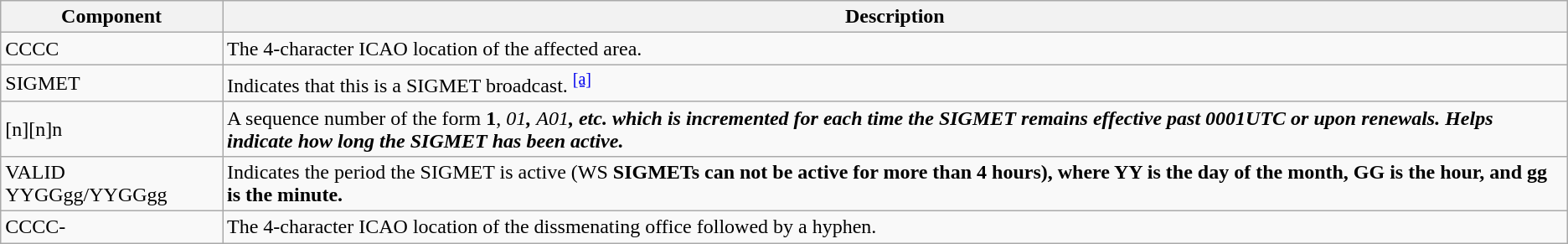<table class="wikitable">
<tr>
<th>Component</th>
<th>Description</th>
</tr>
<tr>
<td>CCCC</td>
<td>The 4-character ICAO location of the affected area.</td>
</tr>
<tr>
<td>SIGMET</td>
<td>Indicates that this is a SIGMET broadcast. <sup><a href='#'>[a]</a></sup></td>
</tr>
<tr>
<td>[n][n]n</td>
<td>A sequence number of the form <strong>1</strong>, <em>01<strong>, </strong>A01<strong>, etc. which is incremented for each time the SIGMET remains effective past 0001UTC or upon renewals.  Helps indicate how long the SIGMET has been active.</td>
</tr>
<tr>
<td>VALID YYGGgg/YYGGgg</td>
<td>Indicates the period the SIGMET is active (</strong>WS<strong> SIGMETs can not be active for more than 4 hours), where YY is the day of the month, GG is the hour, and gg is the minute.</td>
</tr>
<tr>
<td>CCCC-</td>
<td>The 4-character ICAO location of the dissmenating office followed by a hyphen.</td>
</tr>
</table>
